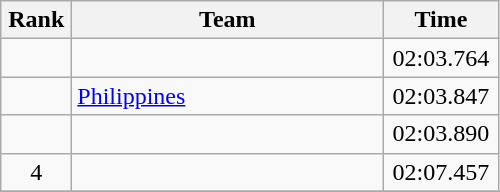<table class=wikitable style="text-align:center">
<tr>
<th width=40>Rank</th>
<th width=200>Team</th>
<th width=70>Time</th>
</tr>
<tr>
<td></td>
<td align=left></td>
<td>02:03.764</td>
</tr>
<tr>
<td></td>
<td align=left> <a href='#'>Philippines</a></td>
<td>02:03.847</td>
</tr>
<tr>
<td></td>
<td align=left></td>
<td>02:03.890</td>
</tr>
<tr>
<td>4</td>
<td align=left></td>
<td>02:07.457</td>
</tr>
<tr>
</tr>
</table>
